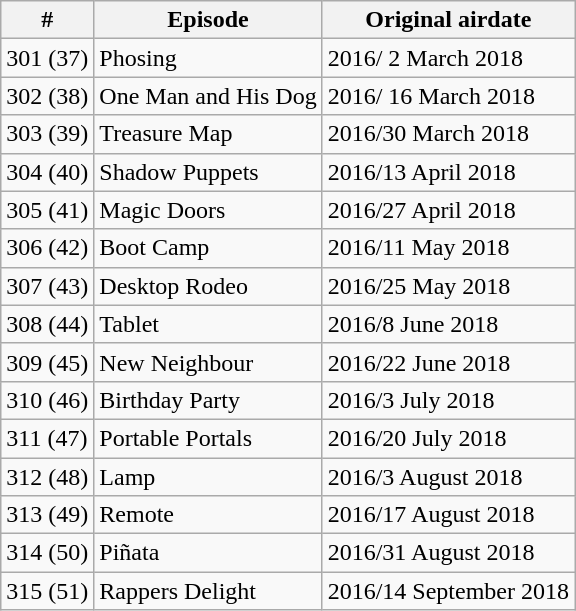<table class="wikitable">
<tr>
<th>#</th>
<th>Episode</th>
<th>Original airdate</th>
</tr>
<tr>
<td>301 (37)</td>
<td>Phosing</td>
<td>2016/ 2 March 2018</td>
</tr>
<tr>
<td>302 (38)</td>
<td>One Man and His Dog</td>
<td>2016/ 16 March 2018</td>
</tr>
<tr>
<td>303 (39)</td>
<td>Treasure Map</td>
<td>2016/30 March 2018</td>
</tr>
<tr>
<td>304 (40)</td>
<td>Shadow Puppets</td>
<td>2016/13 April 2018</td>
</tr>
<tr>
<td>305 (41)</td>
<td>Magic Doors</td>
<td>2016/27 April 2018</td>
</tr>
<tr>
<td>306 (42)</td>
<td>Boot Camp</td>
<td>2016/11 May 2018</td>
</tr>
<tr>
<td>307 (43)</td>
<td>Desktop Rodeo</td>
<td>2016/25 May 2018</td>
</tr>
<tr>
<td>308 (44)</td>
<td>Tablet</td>
<td>2016/8 June 2018</td>
</tr>
<tr>
<td>309 (45)</td>
<td>New Neighbour</td>
<td>2016/22 June 2018</td>
</tr>
<tr>
<td>310 (46)</td>
<td>Birthday Party</td>
<td>2016/3 July 2018</td>
</tr>
<tr>
<td>311 (47)</td>
<td>Portable Portals</td>
<td>2016/20 July 2018</td>
</tr>
<tr>
<td>312 (48)</td>
<td>Lamp</td>
<td>2016/3 August 2018</td>
</tr>
<tr>
<td>313 (49)</td>
<td>Remote</td>
<td>2016/17 August 2018</td>
</tr>
<tr>
<td>314 (50)</td>
<td>Piñata</td>
<td>2016/31 August 2018</td>
</tr>
<tr>
<td>315 (51)</td>
<td>Rappers Delight</td>
<td>2016/14 September 2018</td>
</tr>
</table>
